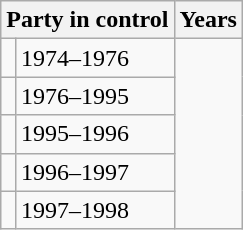<table class="wikitable">
<tr>
<th colspan="2">Party in control</th>
<th>Years</th>
</tr>
<tr>
<td></td>
<td>1974–1976</td>
</tr>
<tr>
<td></td>
<td>1976–1995</td>
</tr>
<tr>
<td></td>
<td>1995–1996</td>
</tr>
<tr>
<td></td>
<td>1996–1997</td>
</tr>
<tr>
<td></td>
<td>1997–1998</td>
</tr>
</table>
